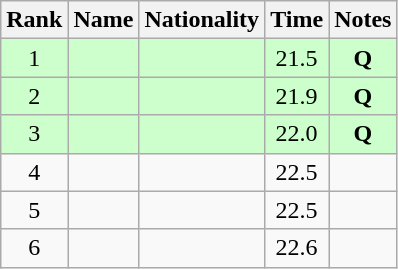<table class="wikitable sortable" style="text-align:center">
<tr>
<th>Rank</th>
<th>Name</th>
<th>Nationality</th>
<th>Time</th>
<th>Notes</th>
</tr>
<tr bgcolor=ccffcc>
<td>1</td>
<td align=left></td>
<td align=left></td>
<td>21.5</td>
<td><strong>Q</strong></td>
</tr>
<tr bgcolor=ccffcc>
<td>2</td>
<td align=left></td>
<td align=left></td>
<td>21.9</td>
<td><strong>Q</strong></td>
</tr>
<tr bgcolor=ccffcc>
<td>3</td>
<td align=left></td>
<td align=left></td>
<td>22.0</td>
<td><strong>Q</strong></td>
</tr>
<tr>
<td>4</td>
<td align=left></td>
<td align=left></td>
<td>22.5</td>
<td></td>
</tr>
<tr>
<td>5</td>
<td align=left></td>
<td align=left></td>
<td>22.5</td>
<td></td>
</tr>
<tr>
<td>6</td>
<td align=left></td>
<td align=left></td>
<td>22.6</td>
<td></td>
</tr>
</table>
